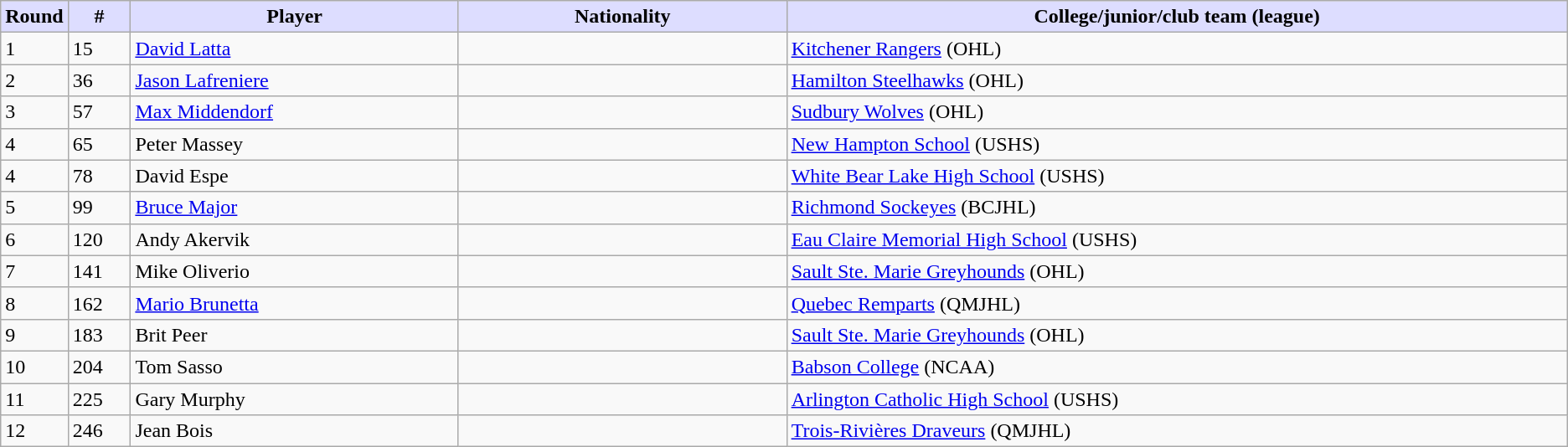<table class="wikitable">
<tr style="text-align:center;">
<th style="background:#ddf; width:4.0%;">Round</th>
<th style="background:#ddf; width:4.0%;">#</th>
<th style="background:#ddf; width:21.0%;">Player</th>
<th style="background:#ddf; width:21.0%;">Nationality</th>
<th style="background:#ddf; width:100.0%;">College/junior/club team (league)</th>
</tr>
<tr>
<td>1</td>
<td>15</td>
<td><a href='#'>David Latta</a></td>
<td></td>
<td><a href='#'>Kitchener Rangers</a> (OHL)</td>
</tr>
<tr>
<td>2</td>
<td>36</td>
<td><a href='#'>Jason Lafreniere</a></td>
<td></td>
<td><a href='#'>Hamilton Steelhawks</a> (OHL)</td>
</tr>
<tr>
<td>3</td>
<td>57</td>
<td><a href='#'>Max Middendorf</a></td>
<td></td>
<td><a href='#'>Sudbury Wolves</a> (OHL)</td>
</tr>
<tr>
<td>4</td>
<td>65</td>
<td>Peter Massey</td>
<td></td>
<td><a href='#'>New Hampton School</a> (USHS)</td>
</tr>
<tr>
<td>4</td>
<td>78</td>
<td>David Espe</td>
<td></td>
<td><a href='#'>White Bear Lake High School</a> (USHS)</td>
</tr>
<tr>
<td>5</td>
<td>99</td>
<td><a href='#'>Bruce Major</a></td>
<td></td>
<td><a href='#'>Richmond Sockeyes</a> (BCJHL)</td>
</tr>
<tr>
<td>6</td>
<td>120</td>
<td>Andy Akervik</td>
<td></td>
<td><a href='#'>Eau Claire Memorial High School</a> (USHS)</td>
</tr>
<tr>
<td>7</td>
<td>141</td>
<td>Mike Oliverio</td>
<td></td>
<td><a href='#'>Sault Ste. Marie Greyhounds</a> (OHL)</td>
</tr>
<tr>
<td>8</td>
<td>162</td>
<td><a href='#'>Mario Brunetta</a></td>
<td></td>
<td><a href='#'>Quebec Remparts</a> (QMJHL)</td>
</tr>
<tr>
<td>9</td>
<td>183</td>
<td>Brit Peer</td>
<td></td>
<td><a href='#'>Sault Ste. Marie Greyhounds</a> (OHL)</td>
</tr>
<tr>
<td>10</td>
<td>204</td>
<td>Tom Sasso</td>
<td></td>
<td><a href='#'>Babson College</a> (NCAA)</td>
</tr>
<tr>
<td>11</td>
<td>225</td>
<td>Gary Murphy</td>
<td></td>
<td><a href='#'>Arlington Catholic High School</a> (USHS)</td>
</tr>
<tr>
<td>12</td>
<td>246</td>
<td>Jean Bois</td>
<td></td>
<td><a href='#'>Trois-Rivières Draveurs</a> (QMJHL)</td>
</tr>
</table>
